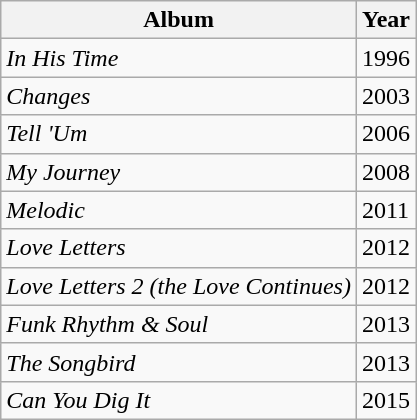<table class="wikitable sortable">
<tr>
<th>Album</th>
<th>Year</th>
</tr>
<tr>
<td><em>In His Time</em></td>
<td>1996</td>
</tr>
<tr>
<td><em>Changes</em></td>
<td>2003</td>
</tr>
<tr>
<td><em>Tell 'Um</em></td>
<td>2006</td>
</tr>
<tr>
<td><em>My Journey</em></td>
<td>2008</td>
</tr>
<tr>
<td><em>Melodic</em></td>
<td>2011</td>
</tr>
<tr>
<td><em>Love Letters</em></td>
<td>2012</td>
</tr>
<tr>
<td><em>Love Letters 2 (the Love Continues)</em></td>
<td>2012</td>
</tr>
<tr>
<td><em>Funk Rhythm & Soul</em></td>
<td>2013</td>
</tr>
<tr>
<td><em>The Songbird</em></td>
<td>2013</td>
</tr>
<tr>
<td><em>Can You Dig It</em></td>
<td>2015</td>
</tr>
</table>
